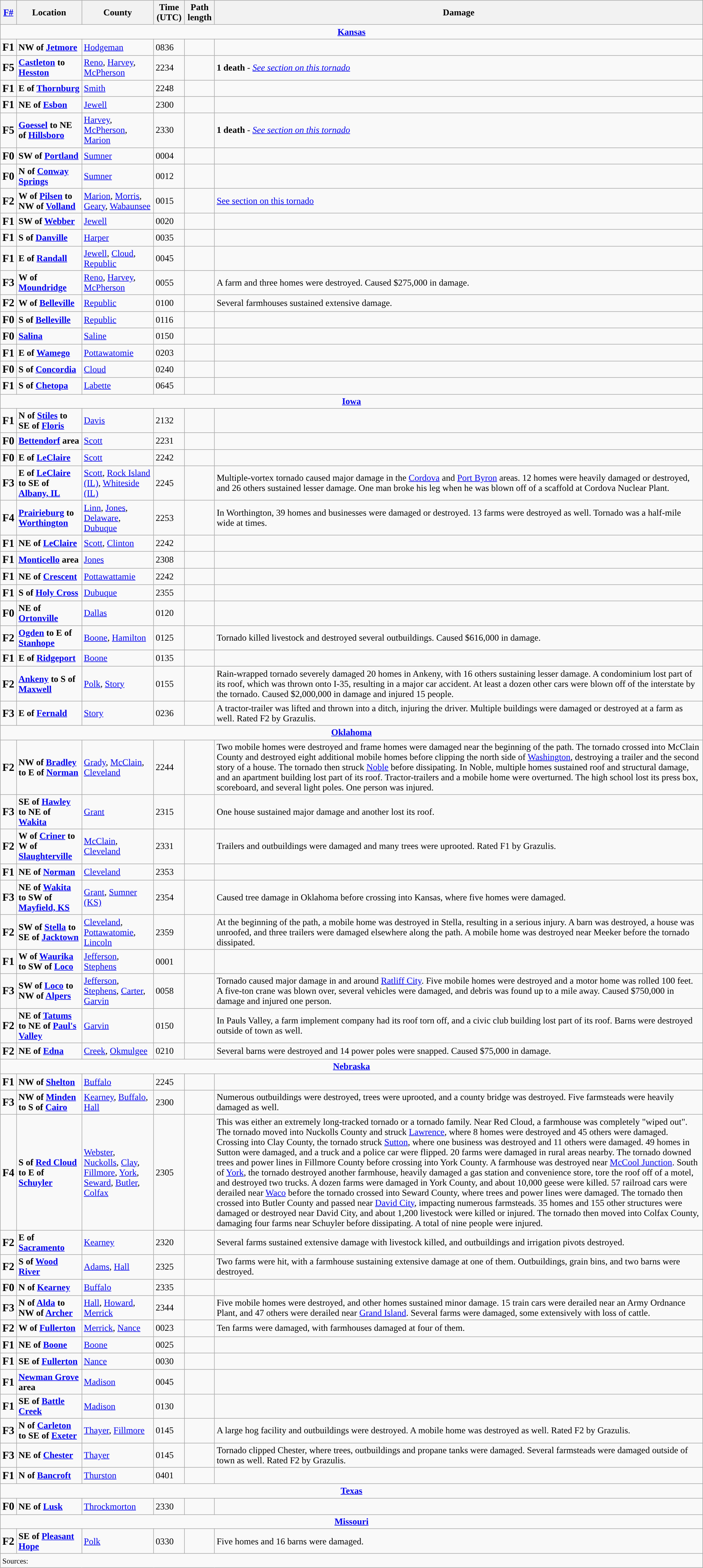<table class="wikitable">
<tr>
<th><strong><a href='#'>F#</a></strong></th>
<th><strong>Location</strong></th>
<th><strong>County</strong></th>
<th><strong>Time (UTC)</strong></th>
<th><strong>Path length</strong></th>
<th><strong>Damage</strong></th>
</tr>
<tr>
<td colspan="7" align=center><strong><a href='#'>Kansas</a></strong></td>
</tr>
<tr>
<td><big><strong>F1</strong></big></td>
<td><strong>NW of <a href='#'>Jetmore</a></strong></td>
<td><a href='#'>Hodgeman</a></td>
<td>0836</td>
<td></td>
<td></td>
</tr>
<tr>
<td><big><strong>F5</strong></big></td>
<td><strong><a href='#'>Castleton</a> to <a href='#'>Hesston</a></strong></td>
<td><a href='#'>Reno</a>, <a href='#'>Harvey</a>, <a href='#'>McPherson</a></td>
<td>2234</td>
<td></td>
<td><strong>1 death</strong> - <em><a href='#'>See section on this tornado</a></em></td>
</tr>
<tr>
<td><big><strong>F1</strong></big></td>
<td><strong>E of <a href='#'>Thornburg</a></strong></td>
<td><a href='#'>Smith</a></td>
<td>2248</td>
<td></td>
<td></td>
</tr>
<tr>
<td><big><strong>F1</strong></big></td>
<td><strong>NE of <a href='#'>Esbon</a></strong></td>
<td><a href='#'>Jewell</a></td>
<td>2300</td>
<td></td>
<td></td>
</tr>
<tr>
<td><big><strong>F5</strong></big></td>
<td><strong><a href='#'>Goessel</a> to NE of <a href='#'>Hillsboro</a></strong></td>
<td><a href='#'>Harvey</a>, <a href='#'>McPherson</a>, <a href='#'>Marion</a></td>
<td>2330</td>
<td></td>
<td><strong>1 death</strong> - <em><a href='#'>See section on this tornado</a></em></td>
</tr>
<tr>
<td><big><strong>F0</strong></big></td>
<td><strong>SW of <a href='#'>Portland</a></strong></td>
<td><a href='#'>Sumner</a></td>
<td>0004</td>
<td></td>
<td></td>
</tr>
<tr>
<td><big><strong>F0</strong></big></td>
<td><strong>N of <a href='#'>Conway Springs</a></strong></td>
<td><a href='#'>Sumner</a></td>
<td>0012</td>
<td></td>
<td></td>
</tr>
<tr>
<td><big><strong>F2</strong></big></td>
<td><strong>W of <a href='#'>Pilsen</a> to NW of <a href='#'>Volland</a></strong></td>
<td><a href='#'>Marion</a>, <a href='#'>Morris</a>, <a href='#'>Geary</a>, <a href='#'>Wabaunsee</a></td>
<td>0015</td>
<td></td>
<td><a href='#'>See section on this tornado</a></td>
</tr>
<tr>
<td><big><strong>F1</strong></big></td>
<td><strong>SW of <a href='#'>Webber</a></strong></td>
<td><a href='#'>Jewell</a></td>
<td>0020</td>
<td></td>
<td></td>
</tr>
<tr>
<td><big><strong>F1</strong></big></td>
<td><strong>S of <a href='#'>Danville</a></strong></td>
<td><a href='#'>Harper</a></td>
<td>0035</td>
<td></td>
<td></td>
</tr>
<tr>
<td><big><strong>F1</strong></big></td>
<td><strong>E of <a href='#'>Randall</a></strong></td>
<td><a href='#'>Jewell</a>, <a href='#'>Cloud</a>, <a href='#'>Republic</a></td>
<td>0045</td>
<td></td>
<td></td>
</tr>
<tr>
<td><big><strong>F3</strong></big></td>
<td><strong>W of <a href='#'>Moundridge</a></strong></td>
<td><a href='#'>Reno</a>, <a href='#'>Harvey</a>, <a href='#'>McPherson</a></td>
<td>0055</td>
<td></td>
<td>A farm and three homes were destroyed. Caused $275,000 in damage.</td>
</tr>
<tr>
<td><big><strong>F2</strong></big></td>
<td><strong>W of <a href='#'>Belleville</a></strong></td>
<td><a href='#'>Republic</a></td>
<td>0100</td>
<td></td>
<td>Several farmhouses sustained extensive damage.</td>
</tr>
<tr>
<td><big><strong>F0</strong></big></td>
<td><strong>S of <a href='#'>Belleville</a></strong></td>
<td><a href='#'>Republic</a></td>
<td>0116</td>
<td></td>
<td></td>
</tr>
<tr>
<td><big><strong>F0</strong></big></td>
<td><strong><a href='#'>Salina</a></strong></td>
<td><a href='#'>Saline</a></td>
<td>0150</td>
<td></td>
<td></td>
</tr>
<tr>
<td><big><strong>F1</strong></big></td>
<td><strong>E of <a href='#'>Wamego</a></strong></td>
<td><a href='#'>Pottawatomie</a></td>
<td>0203</td>
<td></td>
<td></td>
</tr>
<tr>
<td><big><strong>F0</strong></big></td>
<td><strong>S of <a href='#'>Concordia</a></strong></td>
<td><a href='#'>Cloud</a></td>
<td>0240</td>
<td></td>
<td></td>
</tr>
<tr>
<td><big><strong>F1</strong></big></td>
<td><strong>S of <a href='#'>Chetopa</a></strong></td>
<td><a href='#'>Labette</a></td>
<td>0645</td>
<td></td>
<td></td>
</tr>
<tr>
<td colspan="7" align=center><strong><a href='#'>Iowa</a></strong></td>
</tr>
<tr>
<td><big><strong>F1</strong></big></td>
<td><strong>N of <a href='#'>Stiles</a> to SE of <a href='#'>Floris</a></strong></td>
<td><a href='#'>Davis</a></td>
<td>2132</td>
<td></td>
<td></td>
</tr>
<tr>
<td><big><strong>F0</strong></big></td>
<td><strong><a href='#'>Bettendorf</a> area</strong></td>
<td><a href='#'>Scott</a></td>
<td>2231</td>
<td></td>
<td></td>
</tr>
<tr>
<td><big><strong>F0</strong></big></td>
<td><strong>E of <a href='#'>LeClaire</a></strong></td>
<td><a href='#'>Scott</a></td>
<td>2242</td>
<td></td>
<td></td>
</tr>
<tr>
<td><big><strong>F3</strong></big></td>
<td><strong>E of <a href='#'>LeClaire</a> to SE of <a href='#'>Albany, IL</a></strong></td>
<td><a href='#'>Scott</a>, <a href='#'>Rock Island (IL)</a>, <a href='#'>Whiteside (IL)</a></td>
<td>2245</td>
<td></td>
<td>Multiple-vortex tornado caused major damage in the <a href='#'>Cordova</a> and <a href='#'>Port Byron</a> areas. 12 homes were heavily damaged or destroyed, and 26 others sustained lesser damage. One man broke his leg when he was blown off of a scaffold at Cordova Nuclear Plant.</td>
</tr>
<tr>
<td><big><strong>F4</strong></big></td>
<td><strong><a href='#'>Prairieburg</a> to <a href='#'>Worthington</a></strong></td>
<td><a href='#'>Linn</a>, <a href='#'>Jones</a>, <a href='#'>Delaware</a>, <a href='#'>Dubuque</a></td>
<td>2253</td>
<td></td>
<td>In Worthington, 39 homes and businesses were damaged or destroyed. 13 farms were destroyed as well. Tornado was a half-mile wide at times.</td>
</tr>
<tr>
<td><big><strong>F1</strong></big></td>
<td><strong>NE of <a href='#'>LeClaire</a></strong></td>
<td><a href='#'>Scott</a>, <a href='#'>Clinton</a></td>
<td>2242</td>
<td></td>
<td></td>
</tr>
<tr>
<td><big><strong>F1</strong></big></td>
<td><strong><a href='#'>Monticello</a> area</strong></td>
<td><a href='#'>Jones</a></td>
<td>2308</td>
<td></td>
<td></td>
</tr>
<tr>
<td><big><strong>F1</strong></big></td>
<td><strong>NE of <a href='#'>Crescent</a></strong></td>
<td><a href='#'>Pottawattamie</a></td>
<td>2242</td>
<td></td>
<td></td>
</tr>
<tr>
<td><big><strong>F1</strong></big></td>
<td><strong>S of <a href='#'>Holy Cross</a></strong></td>
<td><a href='#'>Dubuque</a></td>
<td>2355</td>
<td></td>
<td></td>
</tr>
<tr>
<td><big><strong>F0</strong></big></td>
<td><strong>NE of <a href='#'>Ortonville</a></strong></td>
<td><a href='#'>Dallas</a></td>
<td>0120</td>
<td></td>
<td></td>
</tr>
<tr>
<td><big><strong>F2</strong></big></td>
<td><strong><a href='#'>Ogden</a> to E of <a href='#'>Stanhope</a></strong></td>
<td><a href='#'>Boone</a>, <a href='#'>Hamilton</a></td>
<td>0125</td>
<td></td>
<td>Tornado killed livestock and destroyed several outbuildings. Caused $616,000 in damage.</td>
</tr>
<tr>
<td><big><strong>F1</strong></big></td>
<td><strong>E of <a href='#'>Ridgeport</a></strong></td>
<td><a href='#'>Boone</a></td>
<td>0135</td>
<td></td>
<td></td>
</tr>
<tr>
<td><big><strong>F2</strong></big></td>
<td><strong><a href='#'>Ankeny</a> to S of <a href='#'>Maxwell</a></strong></td>
<td><a href='#'>Polk</a>, <a href='#'>Story</a></td>
<td>0155</td>
<td></td>
<td>Rain-wrapped tornado severely damaged 20 homes in Ankeny, with 16 others sustaining lesser damage. A condominium lost part of its roof, which was thrown onto I-35, resulting in a major car accident. At least a dozen other cars were blown off of the interstate by the tornado. Caused $2,000,000 in damage and injured 15 people.</td>
</tr>
<tr>
<td><big><strong>F3</strong></big></td>
<td><strong>E of <a href='#'>Fernald</a></strong></td>
<td><a href='#'>Story</a></td>
<td>0236</td>
<td></td>
<td>A tractor-trailer was lifted and thrown into a ditch, injuring the driver. Multiple buildings were damaged or destroyed at a farm as well. Rated F2 by Grazulis.</td>
</tr>
<tr>
<td colspan="7" align=center><strong><a href='#'>Oklahoma</a></strong></td>
</tr>
<tr>
<td><big><strong>F2</strong></big></td>
<td><strong>NW of <a href='#'>Bradley</a> to E of <a href='#'>Norman</a></strong></td>
<td><a href='#'>Grady</a>, <a href='#'>McClain</a>, <a href='#'>Cleveland</a></td>
<td>2244</td>
<td></td>
<td>Two mobile homes were destroyed and frame homes were damaged near the beginning of the path. The tornado crossed into McClain County and destroyed eight additional mobile homes before clipping the north side of <a href='#'>Washington</a>, destroying a trailer and the second story of a house. The tornado then struck <a href='#'>Noble</a> before dissipating. In Noble, multiple homes sustained roof and structural damage, and an apartment building lost part of its roof. Tractor-trailers and a mobile home were overturned. The high school lost its press box, scoreboard, and several light poles. One person was injured.</td>
</tr>
<tr>
<td><big><strong>F3</strong></big></td>
<td><strong>SE of <a href='#'>Hawley</a> to NE of <a href='#'>Wakita</a></strong></td>
<td><a href='#'>Grant</a></td>
<td>2315</td>
<td></td>
<td>One house sustained major damage and another lost its roof.</td>
</tr>
<tr>
<td><big><strong>F2</strong></big></td>
<td><strong>W of <a href='#'>Criner</a> to W of <a href='#'>Slaughterville</a></strong></td>
<td><a href='#'>McClain</a>, <a href='#'>Cleveland</a></td>
<td>2331</td>
<td></td>
<td>Trailers and outbuildings were damaged and many trees were uprooted. Rated F1 by Grazulis.</td>
</tr>
<tr>
<td><big><strong>F1</strong></big></td>
<td><strong>NE of <a href='#'>Norman</a></strong></td>
<td><a href='#'>Cleveland</a></td>
<td>2353</td>
<td></td>
<td></td>
</tr>
<tr>
<td><big><strong>F3</strong></big></td>
<td><strong>NE of <a href='#'>Wakita</a> to SW of <a href='#'>Mayfield, KS</a></strong></td>
<td><a href='#'>Grant</a>, <a href='#'>Sumner (KS)</a></td>
<td>2354</td>
<td></td>
<td>Caused tree damage in Oklahoma before crossing into Kansas, where five homes were damaged.</td>
</tr>
<tr>
<td><big><strong>F2</strong></big></td>
<td><strong>SW of <a href='#'>Stella</a> to SE of <a href='#'>Jacktown</a></strong></td>
<td><a href='#'>Cleveland</a>, <a href='#'>Pottawatomie</a>, <a href='#'>Lincoln</a></td>
<td>2359</td>
<td></td>
<td>At the beginning of the path, a mobile home was destroyed in Stella, resulting in a serious injury. A barn was destroyed, a house was unroofed, and three trailers were damaged elsewhere along the path. A mobile home was destroyed near Meeker before the tornado dissipated.</td>
</tr>
<tr>
<td><big><strong>F1</strong></big></td>
<td><strong>W of <a href='#'>Waurika</a> to SW of <a href='#'>Loco</a></strong></td>
<td><a href='#'>Jefferson</a>, <a href='#'>Stephens</a></td>
<td>0001</td>
<td></td>
<td></td>
</tr>
<tr>
<td><big><strong>F3</strong></big></td>
<td><strong>SW of <a href='#'>Loco</a> to NW of <a href='#'>Alpers</a></strong></td>
<td><a href='#'>Jefferson</a>, <a href='#'>Stephens</a>, <a href='#'>Carter</a>, <a href='#'>Garvin</a></td>
<td>0058</td>
<td></td>
<td>Tornado caused major damage in and around <a href='#'>Ratliff City</a>. Five mobile homes were destroyed and a motor home was rolled 100 feet. A five-ton crane was blown over, several vehicles were damaged, and debris was found up to a mile away. Caused $750,000 in damage and injured one person.</td>
</tr>
<tr>
<td><big><strong>F2</strong></big></td>
<td><strong>NE of <a href='#'>Tatums</a> to NE of <a href='#'>Paul's Valley</a></strong></td>
<td><a href='#'>Garvin</a></td>
<td>0150</td>
<td></td>
<td>In Pauls Valley, a farm implement company had its roof torn off, and a civic club building lost part of its roof. Barns were destroyed outside of town as well.</td>
</tr>
<tr>
<td><big><strong>F2</strong></big></td>
<td><strong>NE of <a href='#'>Edna</a></strong></td>
<td><a href='#'>Creek</a>, <a href='#'>Okmulgee</a></td>
<td>0210</td>
<td></td>
<td>Several barns were destroyed and 14 power poles were snapped. Caused $75,000 in damage.</td>
</tr>
<tr>
<td colspan="7" align=center><strong><a href='#'>Nebraska</a></strong></td>
</tr>
<tr>
<td><big><strong>F1</strong></big></td>
<td><strong>NW of <a href='#'>Shelton</a></strong></td>
<td><a href='#'>Buffalo</a></td>
<td>2245</td>
<td></td>
<td></td>
</tr>
<tr>
<td><big><strong>F3</strong></big></td>
<td><strong>NW of <a href='#'>Minden</a> to S of <a href='#'>Cairo</a></strong></td>
<td><a href='#'>Kearney</a>, <a href='#'>Buffalo</a>, <a href='#'>Hall</a></td>
<td>2300</td>
<td></td>
<td>Numerous outbuildings were destroyed, trees were uprooted, and a county bridge was destroyed. Five farmsteads were heavily damaged as well.</td>
</tr>
<tr>
<td><big><strong>F4</strong></big></td>
<td><strong>S of <a href='#'>Red Cloud</a> to E of <a href='#'>Schuyler</a></strong></td>
<td><a href='#'>Webster</a>, <a href='#'>Nuckolls</a>, <a href='#'>Clay</a>, <a href='#'>Fillmore</a>, <a href='#'>York</a>, <a href='#'>Seward</a>, <a href='#'>Butler</a>, <a href='#'>Colfax</a></td>
<td>2305</td>
<td></td>
<td>This was either an extremely long-tracked tornado or a tornado family. Near Red Cloud, a farmhouse was completely "wiped out". The tornado moved into Nuckolls County and struck <a href='#'>Lawrence</a>, where 8 homes were destroyed and 45 others were damaged. Crossing into Clay County, the tornado struck <a href='#'>Sutton</a>, where one business was destroyed and 11 others were damaged. 49 homes in Sutton were damaged, and a truck and a police car were flipped. 20 farms were damaged in rural areas nearby. The tornado downed trees and power lines in Fillmore County before crossing into York County. A farmhouse was destroyed near <a href='#'>McCool Junction</a>. South of <a href='#'>York</a>, the tornado destroyed another farmhouse, heavily damaged a gas station and convenience store, tore the roof off of a motel, and destroyed two trucks. A dozen farms were damaged in York County, and about 10,000 geese were killed. 57 railroad cars were derailed near <a href='#'>Waco</a> before the tornado crossed into Seward County, where trees and power lines were damaged. The tornado then crossed into Butler County and passed near <a href='#'>David City</a>, impacting numerous farmsteads. 35 homes and 155 other structures were damaged or destroyed near David City, and about 1,200 livestock were killed or injured. The tornado then moved into Colfax County, damaging four farms near Schuyler before dissipating. A total of nine people were injured.</td>
</tr>
<tr>
<td><big><strong>F2</strong></big></td>
<td><strong>E of <a href='#'>Sacramento</a></strong></td>
<td><a href='#'>Kearney</a></td>
<td>2320</td>
<td></td>
<td>Several farms sustained extensive damage with livestock killed, and outbuildings and irrigation pivots destroyed.</td>
</tr>
<tr>
<td><big><strong>F2</strong></big></td>
<td><strong>S of <a href='#'>Wood River</a></strong></td>
<td><a href='#'>Adams</a>, <a href='#'>Hall</a></td>
<td>2325</td>
<td></td>
<td>Two farms were hit, with a farmhouse sustaining extensive damage at one of them. Outbuildings, grain bins, and two barns were destroyed.</td>
</tr>
<tr>
<td><big><strong>F0</strong></big></td>
<td><strong>N of <a href='#'>Kearney</a></strong></td>
<td><a href='#'>Buffalo</a></td>
<td>2335</td>
<td></td>
<td></td>
</tr>
<tr>
<td><big><strong>F3</strong></big></td>
<td><strong>N of <a href='#'>Alda</a> to NW of <a href='#'>Archer</a></strong></td>
<td><a href='#'>Hall</a>, <a href='#'>Howard</a>, <a href='#'>Merrick</a></td>
<td>2344</td>
<td></td>
<td>Five mobile homes were destroyed, and other homes sustained minor damage. 15 train cars were derailed near an Army Ordnance Plant, and 47 others were derailed near <a href='#'>Grand Island</a>. Several farms were damaged, some extensively with loss of cattle.</td>
</tr>
<tr>
<td><big><strong>F2</strong></big></td>
<td><strong>W of <a href='#'>Fullerton</a></strong></td>
<td><a href='#'>Merrick</a>, <a href='#'>Nance</a></td>
<td>0023</td>
<td></td>
<td>Ten farms were damaged, with farmhouses damaged at four of them.</td>
</tr>
<tr>
<td><big><strong>F1</strong></big></td>
<td><strong>NE of <a href='#'>Boone</a></strong></td>
<td><a href='#'>Boone</a></td>
<td>0025</td>
<td></td>
<td></td>
</tr>
<tr>
<td><big><strong>F1</strong></big></td>
<td><strong>SE of <a href='#'>Fullerton</a></strong></td>
<td><a href='#'>Nance</a></td>
<td>0030</td>
<td></td>
<td></td>
</tr>
<tr>
<td><big><strong>F1</strong></big></td>
<td><strong><a href='#'>Newman Grove</a> area</strong></td>
<td><a href='#'>Madison</a></td>
<td>0045</td>
<td></td>
<td></td>
</tr>
<tr>
<td><big><strong>F1</strong></big></td>
<td><strong>SE of <a href='#'>Battle Creek</a></strong></td>
<td><a href='#'>Madison</a></td>
<td>0130</td>
<td></td>
<td></td>
</tr>
<tr>
<td><big><strong>F3</strong></big></td>
<td><strong>N of <a href='#'>Carleton</a> to SE of <a href='#'>Exeter</a></strong></td>
<td><a href='#'>Thayer</a>, <a href='#'>Fillmore</a></td>
<td>0145</td>
<td></td>
<td>A large hog facility and outbuildings were destroyed. A mobile home was destroyed as well. Rated F2 by Grazulis.</td>
</tr>
<tr>
<td><big><strong>F3</strong></big></td>
<td><strong>NE of <a href='#'>Chester</a></strong></td>
<td><a href='#'>Thayer</a></td>
<td>0145</td>
<td></td>
<td>Tornado clipped Chester, where trees, outbuildings and propane tanks were damaged. Several farmsteads were damaged outside of town as well. Rated F2 by Grazulis.</td>
</tr>
<tr>
<td><big><strong>F1</strong></big></td>
<td><strong>N of <a href='#'>Bancroft</a></strong></td>
<td><a href='#'>Thurston</a></td>
<td>0401</td>
<td></td>
<td></td>
</tr>
<tr>
<td colspan="7" align=center><strong><a href='#'>Texas</a></strong></td>
</tr>
<tr>
<td><big><strong>F0</strong></big></td>
<td><strong>NE of <a href='#'>Lusk</a></strong></td>
<td><a href='#'>Throckmorton</a></td>
<td>2330</td>
<td></td>
<td></td>
</tr>
<tr>
<td colspan="7" align=center><strong><a href='#'>Missouri</a></strong></td>
</tr>
<tr>
<td><big><strong>F2</strong></big></td>
<td><strong>SE of <a href='#'>Pleasant Hope</a></strong></td>
<td><a href='#'>Polk</a></td>
<td>0330</td>
<td></td>
<td>Five homes and 16 barns were damaged.</td>
</tr>
<tr>
<td colspan="7"><small>Sources:  </small></td>
</tr>
</table>
